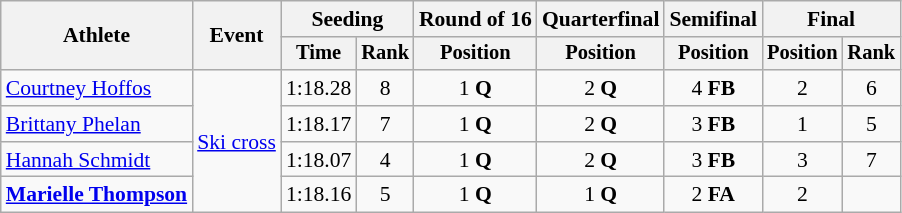<table class=wikitable style=font-size:90%;text-align:center>
<tr>
<th rowspan=2>Athlete</th>
<th rowspan=2>Event</th>
<th colspan=2>Seeding</th>
<th>Round of 16</th>
<th>Quarterfinal</th>
<th>Semifinal</th>
<th colspan=2>Final</th>
</tr>
<tr style=font-size:95%>
<th>Time</th>
<th>Rank</th>
<th>Position</th>
<th>Position</th>
<th>Position</th>
<th>Position</th>
<th>Rank</th>
</tr>
<tr>
<td align=left><a href='#'>Courtney Hoffos</a></td>
<td rowspan=4 align=left><a href='#'>Ski cross</a></td>
<td>1:18.28</td>
<td>8</td>
<td>1 <strong>Q</strong></td>
<td>2 <strong>Q</strong></td>
<td>4 <strong>FB</strong></td>
<td>2</td>
<td>6</td>
</tr>
<tr>
<td align=left><a href='#'>Brittany Phelan</a></td>
<td>1:18.17</td>
<td>7</td>
<td>1 <strong>Q</strong></td>
<td>2 <strong>Q</strong></td>
<td>3 <strong>FB</strong></td>
<td>1</td>
<td>5</td>
</tr>
<tr>
<td align=left><a href='#'>Hannah Schmidt</a></td>
<td>1:18.07</td>
<td>4</td>
<td>1 <strong>Q</strong></td>
<td>2 <strong>Q</strong></td>
<td>3 <strong>FB</strong></td>
<td>3</td>
<td>7</td>
</tr>
<tr>
<td align=left><strong><a href='#'>Marielle Thompson</a></strong></td>
<td>1:18.16</td>
<td>5</td>
<td>1 <strong>Q</strong></td>
<td>1 <strong>Q</strong></td>
<td>2 <strong>FA</strong></td>
<td>2</td>
<td></td>
</tr>
</table>
